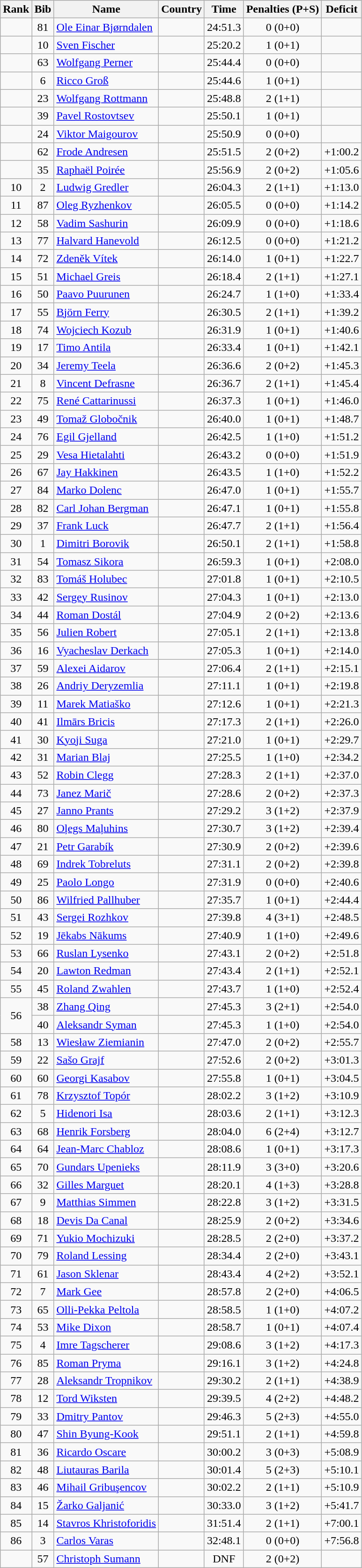<table class="wikitable sortable" style="text-align:center">
<tr>
<th>Rank</th>
<th>Bib</th>
<th>Name</th>
<th>Country</th>
<th>Time</th>
<th>Penalties (P+S)</th>
<th>Deficit</th>
</tr>
<tr>
<td></td>
<td>81</td>
<td align=left><a href='#'>Ole Einar Bjørndalen</a></td>
<td align=left></td>
<td>24:51.3</td>
<td>0 (0+0)</td>
<td></td>
</tr>
<tr>
<td></td>
<td>10</td>
<td align=left><a href='#'>Sven Fischer</a></td>
<td align=left></td>
<td>25:20.2</td>
<td>1 (0+1)</td>
<td></td>
</tr>
<tr>
<td></td>
<td>63</td>
<td align=left><a href='#'>Wolfgang Perner</a></td>
<td align=left></td>
<td>25:44.4</td>
<td>0 (0+0)</td>
<td></td>
</tr>
<tr>
<td></td>
<td>6</td>
<td align=left><a href='#'>Ricco Groß</a></td>
<td align=left></td>
<td>25:44.6</td>
<td>1 (0+1)</td>
<td></td>
</tr>
<tr>
<td></td>
<td>23</td>
<td align=left><a href='#'>Wolfgang Rottmann</a></td>
<td align=left></td>
<td>25:48.8</td>
<td>2 (1+1)</td>
<td></td>
</tr>
<tr>
<td></td>
<td>39</td>
<td align=left><a href='#'>Pavel Rostovtsev</a></td>
<td align=left></td>
<td>25:50.1</td>
<td>1 (0+1)</td>
<td></td>
</tr>
<tr>
<td></td>
<td>24</td>
<td align=left><a href='#'>Viktor Maigourov</a></td>
<td align=left></td>
<td>25:50.9</td>
<td>0 (0+0)</td>
<td></td>
</tr>
<tr>
<td></td>
<td>62</td>
<td align=left><a href='#'>Frode Andresen</a></td>
<td align=left></td>
<td>25:51.5</td>
<td>2 (0+2)</td>
<td>+1:00.2</td>
</tr>
<tr>
<td></td>
<td>35</td>
<td align=left><a href='#'>Raphaël Poirée</a></td>
<td align=left></td>
<td>25:56.9</td>
<td>2 (0+2)</td>
<td>+1:05.6</td>
</tr>
<tr>
<td>10</td>
<td>2</td>
<td align=left><a href='#'>Ludwig Gredler</a></td>
<td align=left></td>
<td>26:04.3</td>
<td>2 (1+1)</td>
<td>+1:13.0</td>
</tr>
<tr>
<td>11</td>
<td>87</td>
<td align=left><a href='#'>Oleg Ryzhenkov</a></td>
<td align=left></td>
<td>26:05.5</td>
<td>0 (0+0)</td>
<td>+1:14.2</td>
</tr>
<tr>
<td>12</td>
<td>58</td>
<td align=left><a href='#'>Vadim Sashurin</a></td>
<td align=left></td>
<td>26:09.9</td>
<td>0 (0+0)</td>
<td>+1:18.6</td>
</tr>
<tr>
<td>13</td>
<td>77</td>
<td align=left><a href='#'>Halvard Hanevold</a></td>
<td align=left></td>
<td>26:12.5</td>
<td>0 (0+0)</td>
<td>+1:21.2</td>
</tr>
<tr>
<td>14</td>
<td>72</td>
<td align=left><a href='#'>Zdeněk Vítek</a></td>
<td align=left></td>
<td>26:14.0</td>
<td>1 (0+1)</td>
<td>+1:22.7</td>
</tr>
<tr>
<td>15</td>
<td>51</td>
<td align=left><a href='#'>Michael Greis</a></td>
<td align=left></td>
<td>26:18.4</td>
<td>2 (1+1)</td>
<td>+1:27.1</td>
</tr>
<tr>
<td>16</td>
<td>50</td>
<td align=left><a href='#'>Paavo Puurunen</a></td>
<td align=left></td>
<td>26:24.7</td>
<td>1 (1+0)</td>
<td>+1:33.4</td>
</tr>
<tr>
<td>17</td>
<td>55</td>
<td align=left><a href='#'>Björn Ferry</a></td>
<td align=left></td>
<td>26:30.5</td>
<td>2 (1+1)</td>
<td>+1:39.2</td>
</tr>
<tr>
<td>18</td>
<td>74</td>
<td align=left><a href='#'>Wojciech Kozub</a></td>
<td align=left></td>
<td>26:31.9</td>
<td>1 (0+1)</td>
<td>+1:40.6</td>
</tr>
<tr>
<td>19</td>
<td>17</td>
<td align=left><a href='#'>Timo Antila</a></td>
<td align=left></td>
<td>26:33.4</td>
<td>1 (0+1)</td>
<td>+1:42.1</td>
</tr>
<tr>
<td>20</td>
<td>34</td>
<td align=left><a href='#'>Jeremy Teela</a></td>
<td align=left></td>
<td>26:36.6</td>
<td>2 (0+2)</td>
<td>+1:45.3</td>
</tr>
<tr>
<td>21</td>
<td>8</td>
<td align=left><a href='#'>Vincent Defrasne</a></td>
<td align=left></td>
<td>26:36.7</td>
<td>2 (1+1)</td>
<td>+1:45.4</td>
</tr>
<tr>
<td>22</td>
<td>75</td>
<td align=left><a href='#'>René Cattarinussi</a></td>
<td align=left></td>
<td>26:37.3</td>
<td>1 (0+1)</td>
<td>+1:46.0</td>
</tr>
<tr>
<td>23</td>
<td>49</td>
<td align=left><a href='#'>Tomaž Globočnik</a></td>
<td align=left></td>
<td>26:40.0</td>
<td>1 (0+1)</td>
<td>+1:48.7</td>
</tr>
<tr>
<td>24</td>
<td>76</td>
<td align=left><a href='#'>Egil Gjelland</a></td>
<td align=left></td>
<td>26:42.5</td>
<td>1 (1+0)</td>
<td>+1:51.2</td>
</tr>
<tr>
<td>25</td>
<td>29</td>
<td align=left><a href='#'>Vesa Hietalahti</a></td>
<td align=left></td>
<td>26:43.2</td>
<td>0 (0+0)</td>
<td>+1:51.9</td>
</tr>
<tr>
<td>26</td>
<td>67</td>
<td align=left><a href='#'>Jay Hakkinen</a></td>
<td align=left></td>
<td>26:43.5</td>
<td>1 (1+0)</td>
<td>+1:52.2</td>
</tr>
<tr>
<td>27</td>
<td>84</td>
<td align=left><a href='#'>Marko Dolenc</a></td>
<td align=left></td>
<td>26:47.0</td>
<td>1 (0+1)</td>
<td>+1:55.7</td>
</tr>
<tr>
<td>28</td>
<td>82</td>
<td align=left><a href='#'>Carl Johan Bergman</a></td>
<td align=left></td>
<td>26:47.1</td>
<td>1 (0+1)</td>
<td>+1:55.8</td>
</tr>
<tr>
<td>29</td>
<td>37</td>
<td align=left><a href='#'>Frank Luck</a></td>
<td align=left></td>
<td>26:47.7</td>
<td>2 (1+1)</td>
<td>+1:56.4</td>
</tr>
<tr>
<td>30</td>
<td>1</td>
<td align=left><a href='#'>Dimitri Borovik</a></td>
<td align=left></td>
<td>26:50.1</td>
<td>2 (1+1)</td>
<td>+1:58.8</td>
</tr>
<tr>
<td>31</td>
<td>54</td>
<td align=left><a href='#'>Tomasz Sikora</a></td>
<td align=left></td>
<td>26:59.3</td>
<td>1 (0+1)</td>
<td>+2:08.0</td>
</tr>
<tr>
<td>32</td>
<td>83</td>
<td align=left><a href='#'>Tomáš Holubec</a></td>
<td align=left></td>
<td>27:01.8</td>
<td>1 (0+1)</td>
<td>+2:10.5</td>
</tr>
<tr>
<td>33</td>
<td>42</td>
<td align=left><a href='#'>Sergey Rusinov</a></td>
<td align=left></td>
<td>27:04.3</td>
<td>1 (0+1)</td>
<td>+2:13.0</td>
</tr>
<tr>
<td>34</td>
<td>44</td>
<td align=left><a href='#'>Roman Dostál</a></td>
<td align=left></td>
<td>27:04.9</td>
<td>2 (0+2)</td>
<td>+2:13.6</td>
</tr>
<tr>
<td>35</td>
<td>56</td>
<td align=left><a href='#'>Julien Robert</a></td>
<td align=left></td>
<td>27:05.1</td>
<td>2 (1+1)</td>
<td>+2:13.8</td>
</tr>
<tr>
<td>36</td>
<td>16</td>
<td align=left><a href='#'>Vyacheslav Derkach</a></td>
<td align=left></td>
<td>27:05.3</td>
<td>1 (0+1)</td>
<td>+2:14.0</td>
</tr>
<tr>
<td>37</td>
<td>59</td>
<td align=left><a href='#'>Alexei Aidarov</a></td>
<td align=left></td>
<td>27:06.4</td>
<td>2 (1+1)</td>
<td>+2:15.1</td>
</tr>
<tr>
<td>38</td>
<td>26</td>
<td align=left><a href='#'>Andriy Deryzemlia</a></td>
<td align=left></td>
<td>27:11.1</td>
<td>1 (0+1)</td>
<td>+2:19.8</td>
</tr>
<tr>
<td>39</td>
<td>11</td>
<td align=left><a href='#'>Marek Matiaško</a></td>
<td align=left></td>
<td>27:12.6</td>
<td>1 (0+1)</td>
<td>+2:21.3</td>
</tr>
<tr>
<td>40</td>
<td>41</td>
<td align=left><a href='#'>Ilmārs Bricis</a></td>
<td align=left></td>
<td>27:17.3</td>
<td>2 (1+1)</td>
<td>+2:26.0</td>
</tr>
<tr>
<td>41</td>
<td>30</td>
<td align=left><a href='#'>Kyoji Suga</a></td>
<td align=left></td>
<td>27:21.0</td>
<td>1 (0+1)</td>
<td>+2:29.7</td>
</tr>
<tr>
<td>42</td>
<td>31</td>
<td align=left><a href='#'>Marian Blaj</a></td>
<td align=left></td>
<td>27:25.5</td>
<td>1 (1+0)</td>
<td>+2:34.2</td>
</tr>
<tr>
<td>43</td>
<td>52</td>
<td align=left><a href='#'>Robin Clegg</a></td>
<td align=left></td>
<td>27:28.3</td>
<td>2 (1+1)</td>
<td>+2:37.0</td>
</tr>
<tr>
<td>44</td>
<td>73</td>
<td align=left><a href='#'>Janez Marič</a></td>
<td align=left></td>
<td>27:28.6</td>
<td>2 (0+2)</td>
<td>+2:37.3</td>
</tr>
<tr>
<td>45</td>
<td>27</td>
<td align=left><a href='#'>Janno Prants</a></td>
<td align=left></td>
<td>27:29.2</td>
<td>3 (1+2)</td>
<td>+2:37.9</td>
</tr>
<tr>
<td>46</td>
<td>80</td>
<td align=left><a href='#'>Oļegs Maļuhins</a></td>
<td align=left></td>
<td>27:30.7</td>
<td>3 (1+2)</td>
<td>+2:39.4</td>
</tr>
<tr>
<td>47</td>
<td>21</td>
<td align=left><a href='#'>Petr Garabík</a></td>
<td align=left></td>
<td>27:30.9</td>
<td>2 (0+2)</td>
<td>+2:39.6</td>
</tr>
<tr>
<td>48</td>
<td>69</td>
<td align=left><a href='#'>Indrek Tobreluts</a></td>
<td align=left></td>
<td>27:31.1</td>
<td>2 (0+2)</td>
<td>+2:39.8</td>
</tr>
<tr>
<td>49</td>
<td>25</td>
<td align=left><a href='#'>Paolo Longo</a></td>
<td align=left></td>
<td>27:31.9</td>
<td>0 (0+0)</td>
<td>+2:40.6</td>
</tr>
<tr>
<td>50</td>
<td>86</td>
<td align=left><a href='#'>Wilfried Pallhuber</a></td>
<td align=left></td>
<td>27:35.7</td>
<td>1 (0+1)</td>
<td>+2:44.4</td>
</tr>
<tr>
<td>51</td>
<td>43</td>
<td align=left><a href='#'>Sergei Rozhkov</a></td>
<td align=left></td>
<td>27:39.8</td>
<td>4 (3+1)</td>
<td>+2:48.5</td>
</tr>
<tr>
<td>52</td>
<td>19</td>
<td align=left><a href='#'>Jēkabs Nākums</a></td>
<td align=left></td>
<td>27:40.9</td>
<td>1 (1+0)</td>
<td>+2:49.6</td>
</tr>
<tr>
<td>53</td>
<td>66</td>
<td align=left><a href='#'>Ruslan Lysenko</a></td>
<td align=left></td>
<td>27:43.1</td>
<td>2 (0+2)</td>
<td>+2:51.8</td>
</tr>
<tr>
<td>54</td>
<td>20</td>
<td align=left><a href='#'>Lawton Redman</a></td>
<td align=left></td>
<td>27:43.4</td>
<td>2 (1+1)</td>
<td>+2:52.1</td>
</tr>
<tr>
<td>55</td>
<td>45</td>
<td align=left><a href='#'>Roland Zwahlen</a></td>
<td align=left></td>
<td>27:43.7</td>
<td>1 (1+0)</td>
<td>+2:52.4</td>
</tr>
<tr>
<td rowspan=2>56</td>
<td>38</td>
<td align=left><a href='#'>Zhang Qing</a></td>
<td align=left></td>
<td>27:45.3</td>
<td>3 (2+1)</td>
<td>+2:54.0</td>
</tr>
<tr>
<td>40</td>
<td align=left><a href='#'>Aleksandr Syman</a></td>
<td align=left></td>
<td>27:45.3</td>
<td>1 (1+0)</td>
<td>+2:54.0</td>
</tr>
<tr>
<td>58</td>
<td>13</td>
<td align=left><a href='#'>Wiesław Ziemianin</a></td>
<td align=left></td>
<td>27:47.0</td>
<td>2 (0+2)</td>
<td>+2:55.7</td>
</tr>
<tr>
<td>59</td>
<td>22</td>
<td align=left><a href='#'>Sašo Grajf</a></td>
<td align=left></td>
<td>27:52.6</td>
<td>2 (0+2)</td>
<td>+3:01.3</td>
</tr>
<tr>
<td>60</td>
<td>60</td>
<td align=left><a href='#'>Georgi Kasabov</a></td>
<td align=left></td>
<td>27:55.8</td>
<td>1 (0+1)</td>
<td>+3:04.5</td>
</tr>
<tr>
<td>61</td>
<td>78</td>
<td align=left><a href='#'>Krzysztof Topór</a></td>
<td align=left></td>
<td>28:02.2</td>
<td>3 (1+2)</td>
<td>+3:10.9</td>
</tr>
<tr>
<td>62</td>
<td>5</td>
<td align=left><a href='#'>Hidenori Isa</a></td>
<td align=left></td>
<td>28:03.6</td>
<td>2 (1+1)</td>
<td>+3:12.3</td>
</tr>
<tr>
<td>63</td>
<td>68</td>
<td align=left><a href='#'>Henrik Forsberg</a></td>
<td align=left></td>
<td>28:04.0</td>
<td>6 (2+4)</td>
<td>+3:12.7</td>
</tr>
<tr>
<td>64</td>
<td>64</td>
<td align=left><a href='#'>Jean-Marc Chabloz</a></td>
<td align=left></td>
<td>28:08.6</td>
<td>1 (0+1)</td>
<td>+3:17.3</td>
</tr>
<tr>
<td>65</td>
<td>70</td>
<td align=left><a href='#'>Gundars Upenieks</a></td>
<td align=left></td>
<td>28:11.9</td>
<td>3 (3+0)</td>
<td>+3:20.6</td>
</tr>
<tr>
<td>66</td>
<td>32</td>
<td align=left><a href='#'>Gilles Marguet</a></td>
<td align=left></td>
<td>28:20.1</td>
<td>4 (1+3)</td>
<td>+3:28.8</td>
</tr>
<tr>
<td>67</td>
<td>9</td>
<td align=left><a href='#'>Matthias Simmen</a></td>
<td align=left></td>
<td>28:22.8</td>
<td>3 (1+2)</td>
<td>+3:31.5</td>
</tr>
<tr>
<td>68</td>
<td>18</td>
<td align=left><a href='#'>Devis Da Canal</a></td>
<td align=left></td>
<td>28:25.9</td>
<td>2 (0+2)</td>
<td>+3:34.6</td>
</tr>
<tr>
<td>69</td>
<td>71</td>
<td align=left><a href='#'>Yukio Mochizuki</a></td>
<td align=left></td>
<td>28:28.5</td>
<td>2 (2+0)</td>
<td>+3:37.2</td>
</tr>
<tr>
<td>70</td>
<td>79</td>
<td align=left><a href='#'>Roland Lessing</a></td>
<td align=left></td>
<td>28:34.4</td>
<td>2 (2+0)</td>
<td>+3:43.1</td>
</tr>
<tr>
<td>71</td>
<td>61</td>
<td align=left><a href='#'>Jason Sklenar</a></td>
<td align=left></td>
<td>28:43.4</td>
<td>4 (2+2)</td>
<td>+3:52.1</td>
</tr>
<tr>
<td>72</td>
<td>7</td>
<td align=left><a href='#'>Mark Gee</a></td>
<td align=left></td>
<td>28:57.8</td>
<td>2 (2+0)</td>
<td>+4:06.5</td>
</tr>
<tr>
<td>73</td>
<td>65</td>
<td align=left><a href='#'>Olli-Pekka Peltola</a></td>
<td align=left></td>
<td>28:58.5</td>
<td>1 (1+0)</td>
<td>+4:07.2</td>
</tr>
<tr>
<td>74</td>
<td>53</td>
<td align=left><a href='#'>Mike Dixon</a></td>
<td align=left></td>
<td>28:58.7</td>
<td>1 (0+1)</td>
<td>+4:07.4</td>
</tr>
<tr>
<td>75</td>
<td>4</td>
<td align=left><a href='#'>Imre Tagscherer</a></td>
<td align=left></td>
<td>29:08.6</td>
<td>3 (1+2)</td>
<td>+4:17.3</td>
</tr>
<tr>
<td>76</td>
<td>85</td>
<td align=left><a href='#'>Roman Pryma</a></td>
<td align=left></td>
<td>29:16.1</td>
<td>3 (1+2)</td>
<td>+4:24.8</td>
</tr>
<tr>
<td>77</td>
<td>28</td>
<td align=left><a href='#'>Aleksandr Tropnikov</a></td>
<td align=left></td>
<td>29:30.2</td>
<td>2 (1+1)</td>
<td>+4:38.9</td>
</tr>
<tr>
<td>78</td>
<td>12</td>
<td align=left><a href='#'>Tord Wiksten</a></td>
<td align=left></td>
<td>29:39.5</td>
<td>4 (2+2)</td>
<td>+4:48.2</td>
</tr>
<tr>
<td>79</td>
<td>33</td>
<td align=left><a href='#'>Dmitry Pantov</a></td>
<td align=left></td>
<td>29:46.3</td>
<td>5 (2+3)</td>
<td>+4:55.0</td>
</tr>
<tr>
<td>80</td>
<td>47</td>
<td align=left><a href='#'>Shin Byung-Kook</a></td>
<td align=left></td>
<td>29:51.1</td>
<td>2 (1+1)</td>
<td>+4:59.8</td>
</tr>
<tr>
<td>81</td>
<td>36</td>
<td align=left><a href='#'>Ricardo Oscare</a></td>
<td align=left></td>
<td>30:00.2</td>
<td>3 (0+3)</td>
<td>+5:08.9</td>
</tr>
<tr>
<td>82</td>
<td>48</td>
<td align=left><a href='#'>Liutauras Barila</a></td>
<td align=left></td>
<td>30:01.4</td>
<td>5 (2+3)</td>
<td>+5:10.1</td>
</tr>
<tr>
<td>83</td>
<td>46</td>
<td align=left><a href='#'>Mihail Gribuşencov</a></td>
<td align=left></td>
<td>30:02.2</td>
<td>2 (1+1)</td>
<td>+5:10.9</td>
</tr>
<tr>
<td>84</td>
<td>15</td>
<td align=left><a href='#'>Žarko Galjanić</a></td>
<td align=left></td>
<td>30:33.0</td>
<td>3 (1+2)</td>
<td>+5:41.7</td>
</tr>
<tr>
<td>85</td>
<td>14</td>
<td align=left><a href='#'>Stavros Khristoforidis</a></td>
<td align=left></td>
<td>31:51.4</td>
<td>2 (1+1)</td>
<td>+7:00.1</td>
</tr>
<tr>
<td>86</td>
<td>3</td>
<td align=left><a href='#'>Carlos Varas</a></td>
<td align=left></td>
<td>32:48.1</td>
<td>0 (0+0)</td>
<td>+7:56.8</td>
</tr>
<tr>
<td></td>
<td>57</td>
<td align=left><a href='#'>Christoph Sumann</a></td>
<td align=left></td>
<td>DNF</td>
<td>2 (0+2)</td>
<td></td>
</tr>
</table>
